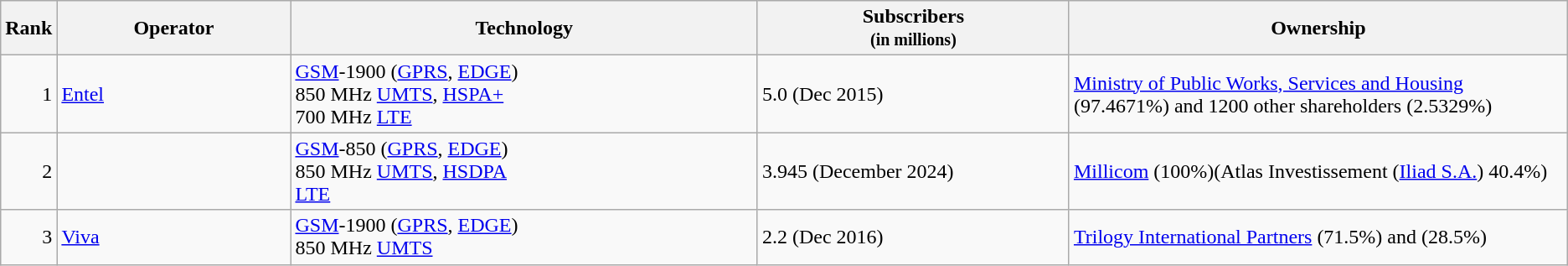<table class="wikitable">
<tr>
<th style="width:3%;">Rank</th>
<th style="width:15%;">Operator</th>
<th style="width:30%;">Technology</th>
<th style="width:20%;">Subscribers<br><small>(in millions)</small></th>
<th style="width:32%;">Ownership</th>
</tr>
<tr>
<td align="right">1</td>
<td><a href='#'>Entel</a></td>
<td><a href='#'>GSM</a>-1900 (<a href='#'>GPRS</a>, <a href='#'>EDGE</a>)<br>850 MHz <a href='#'>UMTS</a>, <a href='#'>HSPA+</a> <br>700 MHz <a href='#'>LTE</a></td>
<td>5.0 (Dec 2015)</td>
<td><a href='#'>Ministry of Public Works, Services and Housing</a> (97.4671%) and 1200 other shareholders (2.5329%)</td>
</tr>
<tr>
<td align="right">2</td>
<td></td>
<td><a href='#'>GSM</a>-850 (<a href='#'>GPRS</a>, <a href='#'>EDGE</a>)<br>850 MHz <a href='#'>UMTS</a>, <a href='#'>HSDPA</a><br><a href='#'>LTE</a></td>
<td>3.945 (December 2024)</td>
<td><a href='#'>Millicom</a> (100%)(Atlas Investissement (<a href='#'>Iliad S.A.</a>) 40.4%)</td>
</tr>
<tr>
<td align="right">3</td>
<td><a href='#'>Viva</a></td>
<td><a href='#'>GSM</a>-1900 (<a href='#'>GPRS</a>, <a href='#'>EDGE</a>)<br>850 MHz <a href='#'>UMTS</a></td>
<td>2.2 (Dec 2016)</td>
<td><a href='#'>Trilogy International Partners</a> (71.5%) and  (28.5%)</td>
</tr>
</table>
